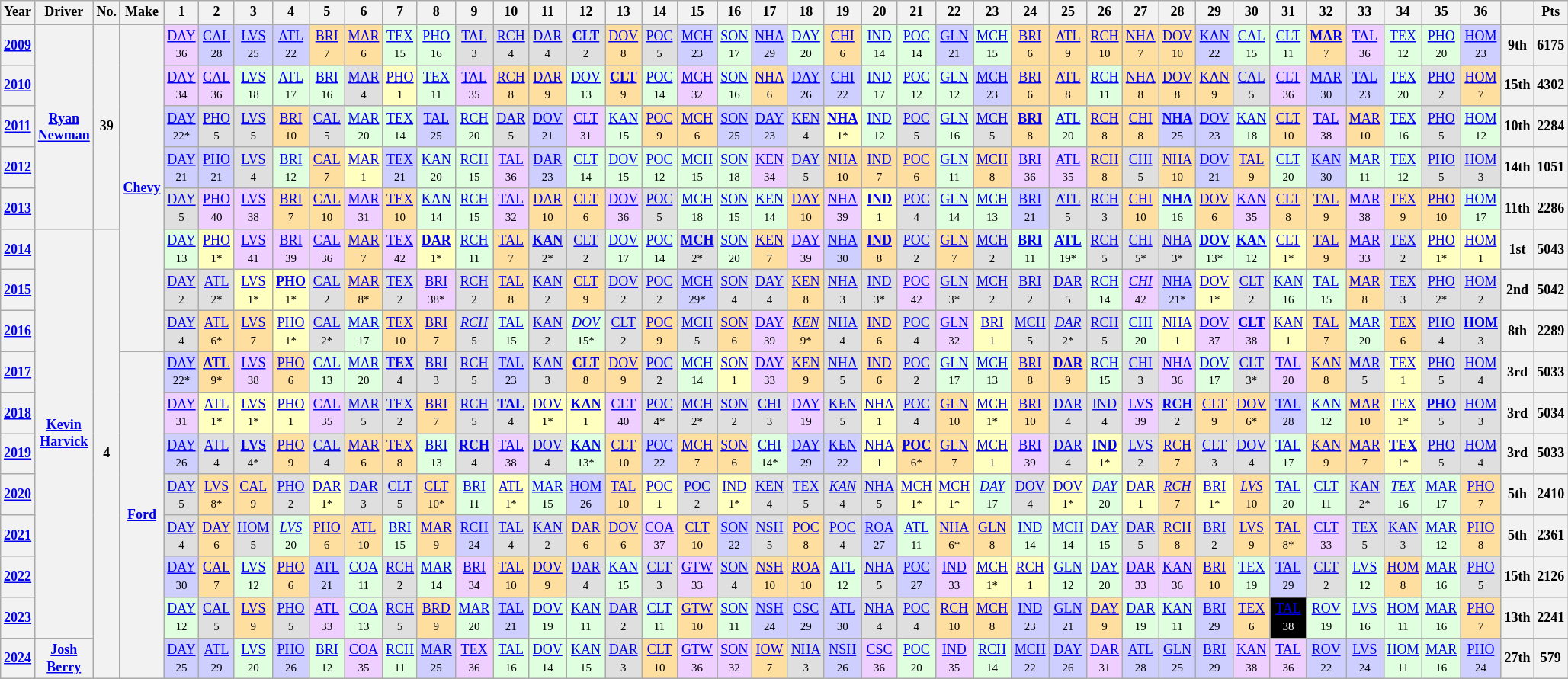<table class="wikitable" style="text-align:center; font-size:75%">
<tr>
<th>Year</th>
<th>Driver</th>
<th>No.</th>
<th>Make</th>
<th>1</th>
<th>2</th>
<th>3</th>
<th>4</th>
<th>5</th>
<th>6</th>
<th>7</th>
<th>8</th>
<th>9</th>
<th>10</th>
<th>11</th>
<th>12</th>
<th>13</th>
<th>14</th>
<th>15</th>
<th>16</th>
<th>17</th>
<th>18</th>
<th>19</th>
<th>20</th>
<th>21</th>
<th>22</th>
<th>23</th>
<th>24</th>
<th>25</th>
<th>26</th>
<th>27</th>
<th>28</th>
<th>29</th>
<th>30</th>
<th>31</th>
<th>32</th>
<th>33</th>
<th>34</th>
<th>35</th>
<th>36</th>
<th></th>
<th>Pts</th>
</tr>
<tr>
<th><a href='#'>2009</a></th>
<th rowspan="5"><a href='#'>Ryan Newman</a></th>
<th rowspan="5">39</th>
<th rowspan="8"><a href='#'>Chevy</a></th>
<td style="background:#efcfff;"><a href='#'>DAY</a><br><small>36</small></td>
<td style="background:#cfcfff;"><a href='#'>CAL</a><br><small>28</small></td>
<td style="background:#cfcfff;"><a href='#'>LVS</a><br><small>25</small></td>
<td style="background:#cfcfff;"><a href='#'>ATL</a><br><small>22</small></td>
<td style="background:#ffdf9f;"><a href='#'>BRI</a><br><small>7</small></td>
<td style="background:#ffdf9f;"><a href='#'>MAR</a><br><small>6</small></td>
<td style="background:#dfffdf;"><a href='#'>TEX</a><br><small>15</small></td>
<td style="background:#dfffdf;"><a href='#'>PHO</a><br><small>16</small></td>
<td style="background:#dfdfdf;"><a href='#'>TAL</a><br><small>3</small></td>
<td style="background:#dfdfdf;"><a href='#'>RCH</a><br><small>4</small></td>
<td style="background:#dfdfdf;"><a href='#'>DAR</a><br><small>4</small></td>
<td style="background:#dfdfdf;"><strong><a href='#'>CLT</a></strong><br><small>2</small></td>
<td style="background:#ffdf9f;"><a href='#'>DOV</a><br><small>8</small></td>
<td style="background:#dfdfdf;"><a href='#'>POC</a><br><small>5</small></td>
<td style="background:#cfcfff;"><a href='#'>MCH</a><br><small>23</small></td>
<td style="background:#dfffdf;"><a href='#'>SON</a><br><small>17</small></td>
<td style="background:#cfcfff;"><a href='#'>NHA</a><br><small>29</small></td>
<td style="background:#dfffdf;"><a href='#'>DAY</a><br><small>20</small></td>
<td style="background:#ffdf9f;"><a href='#'>CHI</a><br><small>6</small></td>
<td style="background:#dfffdf;"><a href='#'>IND</a><br><small>14</small></td>
<td style="background:#dfffdf;"><a href='#'>POC</a><br><small>14</small></td>
<td style="background:#cfcfff;"><a href='#'>GLN</a><br><small>21</small></td>
<td style="background:#dfffdf;"><a href='#'>MCH</a><br><small>15</small></td>
<td style="background:#ffdf9f;"><a href='#'>BRI</a><br><small>6</small></td>
<td style="background:#ffdf9f;"><a href='#'>ATL</a><br><small>9</small></td>
<td style="background:#ffdf9f;"><a href='#'>RCH</a><br><small>10</small></td>
<td style="background:#ffdf9f;"><a href='#'>NHA</a><br><small>7</small></td>
<td style="background:#ffdf9f;"><a href='#'>DOV</a><br><small>10</small></td>
<td style="background:#cfcfff;"><a href='#'>KAN</a><br><small>22</small></td>
<td style="background:#dfffdf;"><a href='#'>CAL</a><br><small>15</small></td>
<td style="background:#dfffdf;"><a href='#'>CLT</a><br><small>11</small></td>
<td style="background:#ffdf9f;"><strong><a href='#'>MAR</a></strong><br><small>7</small></td>
<td style="background:#efcfff;"><a href='#'>TAL</a><br><small>36</small></td>
<td style="background:#dfffdf;"><a href='#'>TEX</a><br><small>12</small></td>
<td style="background:#dfffdf;"><a href='#'>PHO</a><br><small>20</small></td>
<td style="background:#cfcfff;"><a href='#'>HOM</a><br><small>23</small></td>
<th>9th</th>
<th>6175</th>
</tr>
<tr>
<th><a href='#'>2010</a></th>
<td style="background:#EFCFFF;"><a href='#'>DAY</a><br><small>34</small></td>
<td style="background:#EFCFFF;"><a href='#'>CAL</a><br><small>36</small></td>
<td style="background:#DFFFDF;"><a href='#'>LVS</a><br><small>18</small></td>
<td style="background:#DFFFDF;"><a href='#'>ATL</a><br><small>17</small></td>
<td style="background:#DFFFDF;"><a href='#'>BRI</a><br><small>16</small></td>
<td style="background:#DFDFDF;"><a href='#'>MAR</a><br><small>4</small></td>
<td style="background:#FFFFBF;"><a href='#'>PHO</a><br><small>1</small></td>
<td style="background:#DFFFDF;"><a href='#'>TEX</a><br><small>11</small></td>
<td style="background:#EFCFFF;"><a href='#'>TAL</a><br><small>35</small></td>
<td style="background:#FFDF9F;"><a href='#'>RCH</a><br><small>8</small></td>
<td style="background:#FFDF9F;"><a href='#'>DAR</a><br><small>9</small></td>
<td style="background:#DFFFDF;"><a href='#'>DOV</a><br><small>13</small></td>
<td style="background:#FFDF9F;"><strong><a href='#'>CLT</a></strong><br><small>9</small></td>
<td style="background:#DFFFDF;"><a href='#'>POC</a><br><small>14</small></td>
<td style="background:#EFCFFF;"><a href='#'>MCH</a><br><small>32</small></td>
<td style="background:#DFFFDF;"><a href='#'>SON</a><br><small>16</small></td>
<td style="background:#FFDF9F;"><a href='#'>NHA</a><br><small>6</small></td>
<td style="background:#CFCFFF;"><a href='#'>DAY</a><br><small>26</small></td>
<td style="background:#CFCFFF;"><a href='#'>CHI</a><br><small>22</small></td>
<td style="background:#DFFFDF;"><a href='#'>IND</a><br><small>17</small></td>
<td style="background:#DFFFDF;"><a href='#'>POC</a><br><small>12</small></td>
<td style="background:#DFFFDF;"><a href='#'>GLN</a><br><small>12</small></td>
<td style="background:#CFCFFF;"><a href='#'>MCH</a><br><small>23</small></td>
<td style="background:#FFDF9F;"><a href='#'>BRI</a><br><small>6</small></td>
<td style="background:#FFDF9F;"><a href='#'>ATL</a><br><small>8</small></td>
<td style="background:#DFFFDF;"><a href='#'>RCH</a><br><small>11</small></td>
<td style="background:#FFDF9F;"><a href='#'>NHA</a><br><small>8</small></td>
<td style="background:#FFDF9F;"><a href='#'>DOV</a><br><small>8</small></td>
<td style="background:#FFDF9F;"><a href='#'>KAN</a><br><small>9</small></td>
<td style="background:#DFDFDF;"><a href='#'>CAL</a><br><small>5</small></td>
<td style="background:#EFCFFF;"><a href='#'>CLT</a><br><small>36</small></td>
<td style="background:#CFCFFF;"><a href='#'>MAR</a><br><small>30</small></td>
<td style="background:#CFCFFF;"><a href='#'>TAL</a><br><small>23</small></td>
<td style="background:#DFFFDF;"><a href='#'>TEX</a><br><small>20</small></td>
<td style="background:#DFDFDF;"><a href='#'>PHO</a><br><small>2</small></td>
<td style="background:#FFDF9F;"><a href='#'>HOM</a><br><small>7</small></td>
<th>15th</th>
<th>4302</th>
</tr>
<tr>
<th><a href='#'>2011</a></th>
<td style="background:#CFCFFF;"><a href='#'>DAY</a><br><small>22*</small></td>
<td style="background:#DFDFDF;"><a href='#'>PHO</a><br><small>5</small></td>
<td style="background:#DFDFDF;"><a href='#'>LVS</a><br><small>5</small></td>
<td style="background:#FFDF9F;"><a href='#'>BRI</a><br><small>10</small></td>
<td style="background:#DFDFDF;"><a href='#'>CAL</a><br><small>5</small></td>
<td style="background:#DFFFDF;"><a href='#'>MAR</a><br><small>20</small></td>
<td style="background:#DFFFDF;"><a href='#'>TEX</a><br><small>14</small></td>
<td style="background:#CFCFFF;"><a href='#'>TAL</a><br><small>25</small></td>
<td style="background:#DFFFDF;"><a href='#'>RCH</a><br><small>20</small></td>
<td style="background:#DFDFDF;"><a href='#'>DAR</a><br><small>5</small></td>
<td style="background:#CFCFFF;"><a href='#'>DOV</a><br><small>21</small></td>
<td style="background:#EFCFFF;"><a href='#'>CLT</a><br><small>31</small></td>
<td style="background:#DFFFDF;"><a href='#'>KAN</a><br><small>15</small></td>
<td style="background:#FFDF9F;"><a href='#'>POC</a><br><small>9</small></td>
<td style="background:#FFDF9F;"><a href='#'>MCH</a><br><small>6</small></td>
<td style="background:#CFCFFF;"><a href='#'>SON</a><br><small>25</small></td>
<td style="background:#CFCFFF;"><a href='#'>DAY</a><br><small>23</small></td>
<td style="background:#DFDFDF;"><a href='#'>KEN</a><br><small>4</small></td>
<td style="background:#FFFFBF;"><strong><a href='#'>NHA</a></strong><br><small>1*</small></td>
<td style="background:#DFFFDF;"><a href='#'>IND</a><br><small>12</small></td>
<td style="background:#DFDFDF;"><a href='#'>POC</a><br><small>5</small></td>
<td style="background:#DFFFDF;"><a href='#'>GLN</a><br><small>16</small></td>
<td style="background:#DFDFDF;"><a href='#'>MCH</a><br><small>5</small></td>
<td style="background:#FFDF9F;"><strong><a href='#'>BRI</a></strong><br><small>8</small></td>
<td style="background:#DFFFDF;"><a href='#'>ATL</a><br><small>20</small></td>
<td style="background:#FFDF9F;"><a href='#'>RCH</a><br><small>8</small></td>
<td style="background:#FFDF9F;"><a href='#'>CHI</a><br><small>8</small></td>
<td style="background:#CFCFFF;"><strong><a href='#'>NHA</a></strong><br><small>25</small></td>
<td style="background:#CFCFFF;"><a href='#'>DOV</a><br><small>23</small></td>
<td style="background:#DFFFDF;"><a href='#'>KAN</a><br><small>18</small></td>
<td style="background:#FFDF9F;"><a href='#'>CLT</a><br><small>10</small></td>
<td style="background:#EFCFFF;"><a href='#'>TAL</a><br><small>38</small></td>
<td style="background:#FFDF9F;"><a href='#'>MAR</a><br><small>10</small></td>
<td style="background:#DFFFDF;"><a href='#'>TEX</a><br><small>16</small></td>
<td style="background:#DFDFDF;"><a href='#'>PHO</a><br><small>5</small></td>
<td style="background:#DFFFDF;"><a href='#'>HOM</a><br><small>12</small></td>
<th>10th</th>
<th>2284</th>
</tr>
<tr>
<th><a href='#'>2012</a></th>
<td style="background:#CFCFFF;"><a href='#'>DAY</a><br><small>21</small></td>
<td style="background:#CFCFFF;"><a href='#'>PHO</a><br><small>21</small></td>
<td style="background:#DFDFDF;"><a href='#'>LVS</a><br><small>4</small></td>
<td style="background:#DFFFDF;"><a href='#'>BRI</a><br><small>12</small></td>
<td style="background:#FFDF9F;"><a href='#'>CAL</a><br><small>7</small></td>
<td style="background:#FFFFBF;"><a href='#'>MAR</a><br><small>1</small></td>
<td style="background:#CFCFFF;"><a href='#'>TEX</a><br><small>21</small></td>
<td style="background:#DFFFDF;"><a href='#'>KAN</a><br><small>20</small></td>
<td style="background:#DFFFDF;"><a href='#'>RCH</a><br><small>15</small></td>
<td style="background:#EFCFFF;"><a href='#'>TAL</a><br><small>36</small></td>
<td style="background:#CFCFFF;"><a href='#'>DAR</a><br><small>23</small></td>
<td style="background:#DFFFDF;"><a href='#'>CLT</a><br><small>14</small></td>
<td style="background:#DFFFDF;"><a href='#'>DOV</a><br><small>15</small></td>
<td style="background:#DFFFDF;"><a href='#'>POC</a><br><small>12</small></td>
<td style="background:#DFFFDF;"><a href='#'>MCH</a><br><small>15</small></td>
<td style="background:#DFFFDF;"><a href='#'>SON</a><br><small>18</small></td>
<td style="background:#EFCFFF;"><a href='#'>KEN</a><br><small>34</small></td>
<td style="background:#DFDFDF;"><a href='#'>DAY</a><br><small>5</small></td>
<td style="background:#FFDF9F;"><a href='#'>NHA</a><br><small>10</small></td>
<td style="background:#FFDF9F;"><a href='#'>IND</a><br><small>7</small></td>
<td style="background:#FFDF9F;"><a href='#'>POC</a><br><small>6</small></td>
<td style="background:#DFFFDF;"><a href='#'>GLN</a><br><small>11</small></td>
<td style="background:#FFDF9F;"><a href='#'>MCH</a><br><small>8</small></td>
<td style="background:#EFCFFF;"><a href='#'>BRI</a><br><small>36</small></td>
<td style="background:#EFCFFF;"><a href='#'>ATL</a><br><small>35</small></td>
<td style="background:#FFDF9F;"><a href='#'>RCH</a><br><small>8</small></td>
<td style="background:#DFDFDF;"><a href='#'>CHI</a><br><small>5</small></td>
<td style="background:#FFDF9F;"><a href='#'>NHA</a><br><small>10</small></td>
<td style="background:#CFCFFF;"><a href='#'>DOV</a><br><small>21</small></td>
<td style="background:#FFDF9F;"><a href='#'>TAL</a><br><small>9</small></td>
<td style="background:#DFFFDF;"><a href='#'>CLT</a><br><small>20</small></td>
<td style="background:#CFCFFF;"><a href='#'>KAN</a><br><small>30</small></td>
<td style="background:#DFFFDF;"><a href='#'>MAR</a><br><small>11</small></td>
<td style="background:#DFFFDF;"><a href='#'>TEX</a><br><small>12</small></td>
<td style="background:#DFDFDF;"><a href='#'>PHO</a><br><small>5</small></td>
<td style="background:#DFDFDF;"><a href='#'>HOM</a><br><small>3</small></td>
<th>14th</th>
<th>1051</th>
</tr>
<tr>
<th><a href='#'>2013</a></th>
<td style="background:#dfdfdf;"><a href='#'>DAY</a><br><small>5</small></td>
<td style="background:#efcfff;"><a href='#'>PHO</a><br><small>40</small></td>
<td style="background:#efcfff;"><a href='#'>LVS</a><br><small>38</small></td>
<td style="background:#ffdf9f;"><a href='#'>BRI</a><br><small>7</small></td>
<td style="background:#ffdf9f;"><a href='#'>CAL</a><br><small>10</small></td>
<td style="background:#efcfff;"><a href='#'>MAR</a><br><small>31</small></td>
<td style="background:#ffdf9f;"><a href='#'>TEX</a><br><small>10</small></td>
<td style="background:#dfffdf;"><a href='#'>KAN</a><br><small>14</small></td>
<td style="background:#dfffdf;"><a href='#'>RCH</a><br><small>15</small></td>
<td style="background:#efcfff;"><a href='#'>TAL</a><br><small>32</small></td>
<td style="background:#ffdf9f;"><a href='#'>DAR</a><br><small>10</small></td>
<td style="background:#ffdf9f;"><a href='#'>CLT</a><br><small>6</small></td>
<td style="background:#efcfff;"><a href='#'>DOV</a><br><small>36</small></td>
<td style="background:#dfdfdf;"><a href='#'>POC</a><br><small>5</small></td>
<td style="background:#dfffdf;"><a href='#'>MCH</a><br><small>18</small></td>
<td style="background:#dfffdf;"><a href='#'>SON</a><br><small>15</small></td>
<td style="background:#dfffdf;"><a href='#'>KEN</a><br><small>14</small></td>
<td style="background:#ffdf9f;"><a href='#'>DAY</a><br><small>10</small></td>
<td style="background:#efcfff;"><a href='#'>NHA</a><br><small>39</small></td>
<td style="background:#ffffbf;"><strong><a href='#'>IND</a></strong><br><small>1</small></td>
<td style="background:#dfdfdf;"><a href='#'>POC</a><br><small>4</small></td>
<td style="background:#dfffdf;"><a href='#'>GLN</a><br><small>14</small></td>
<td style="background:#dfffdf;"><a href='#'>MCH</a><br><small>13</small></td>
<td style="background:#cfcfff;"><a href='#'>BRI</a><br><small>21</small></td>
<td style="background:#dfdfdf;"><a href='#'>ATL</a><br><small>5</small></td>
<td style="background:#dfdfdf;"><a href='#'>RCH</a><br><small>3</small></td>
<td style="background:#ffdf9f;"><a href='#'>CHI</a><br><small>10</small></td>
<td style="background:#dfffdf;"><strong><a href='#'>NHA</a></strong><br><small>16</small></td>
<td style="background:#ffdf9f;"><a href='#'>DOV</a><br><small>6</small></td>
<td style="background:#efcfff;"><a href='#'>KAN</a><br><small>35</small></td>
<td style="background:#ffdf9f;"><a href='#'>CLT</a><br><small>8</small></td>
<td style="background:#ffdf9f;"><a href='#'>TAL</a><br><small>9</small></td>
<td style="background:#efcfff;"><a href='#'>MAR</a><br><small>38</small></td>
<td style="background:#ffdf9f;"><a href='#'>TEX</a><br><small>9</small></td>
<td style="background:#ffdf9f;"><a href='#'>PHO</a><br><small>10</small></td>
<td style="background:#dfffdf;"><a href='#'>HOM</a><br><small>17</small></td>
<th>11th</th>
<th>2286</th>
</tr>
<tr>
<th><a href='#'>2014</a></th>
<th rowspan="10"><a href='#'>Kevin Harvick</a></th>
<th rowspan="11">4</th>
<td style="background:#dfffdf;"><a href='#'>DAY</a><br><small>13</small></td>
<td style="background:#ffffbf;"><a href='#'>PHO</a><br><small>1*</small></td>
<td style="background:#efcfff;"><a href='#'>LVS</a><br><small>41</small></td>
<td style="background:#efcfff;"><a href='#'>BRI</a><br><small>39</small></td>
<td style="background:#efcfff;"><a href='#'>CAL</a><br><small>36</small></td>
<td style="background:#ffdf9f;"><a href='#'>MAR</a><br><small>7</small></td>
<td style="background:#efcfff;"><a href='#'>TEX</a><br><small>42</small></td>
<td style="background:#ffffbf;"><strong><a href='#'>DAR</a></strong><br><small>1*</small></td>
<td style="background:#dfffdf;"><a href='#'>RCH</a><br><small>11</small></td>
<td style="background:#ffdf9f;"><a href='#'>TAL</a><br><small>7</small></td>
<td style="background:#dfdfdf;"><strong><a href='#'>KAN</a></strong><br><small>2*</small></td>
<td style="background:#dfdfdf;"><a href='#'>CLT</a><br><small>2</small></td>
<td style="background:#dfffdf;"><a href='#'>DOV</a><br><small>17</small></td>
<td style="background:#dfffdf;"><a href='#'>POC</a><br><small>14</small></td>
<td style="background:#dfdfdf;"><strong><a href='#'>MCH</a></strong><br><small>2*</small></td>
<td style="background:#dfffdf;"><a href='#'>SON</a><br><small>20</small></td>
<td style="background:#ffdf9f;"><a href='#'>KEN</a><br><small>7</small></td>
<td style="background:#efcfff;"><a href='#'>DAY</a><br><small>39</small></td>
<td style="background:#cfcfff;"><a href='#'>NHA</a><br><small>30</small></td>
<td style="background:#ffdf9f;"><strong><a href='#'>IND</a></strong><br><small>8</small></td>
<td style="background:#dfdfdf;"><a href='#'>POC</a><br><small>2</small></td>
<td style="background:#ffdf9f;"><a href='#'>GLN</a><br><small>7</small></td>
<td style="background:#dfdfdf;"><a href='#'>MCH</a><br><small>2</small></td>
<td style="background:#dfffdf;"><strong><a href='#'>BRI</a></strong><br><small>11</small></td>
<td style="background:#dfffdf;"><strong><a href='#'>ATL</a></strong><br><small>19*</small></td>
<td style="background:#dfdfdf;"><a href='#'>RCH</a><br><small>5</small></td>
<td style="background:#dfdfdf;"><a href='#'>CHI</a><br><small>5*</small></td>
<td style="background:#dfdfdf;"><a href='#'>NHA</a><br><small>3*</small></td>
<td style="background:#dfffdf;"><strong><a href='#'>DOV</a></strong><br><small>13*</small></td>
<td style="background:#dfffdf;"><strong><a href='#'>KAN</a></strong><br><small>12</small></td>
<td style="background:#ffffbf;"><a href='#'>CLT</a><br><small>1*</small></td>
<td style="background:#ffdf9f;"><a href='#'>TAL</a><br><small>9</small></td>
<td style="background:#efcfff;"><a href='#'>MAR</a><br><small>33</small></td>
<td style="background:#dfdfdf;"><a href='#'>TEX</a><br><small>2</small></td>
<td style="background:#ffffbf;"><a href='#'>PHO</a><br><small>1*</small></td>
<td style="background:#ffffbf;"><a href='#'>HOM</a><br><small>1</small></td>
<th>1st</th>
<th>5043</th>
</tr>
<tr>
<th><a href='#'>2015</a></th>
<td style="background:#dfdfdf;"><a href='#'>DAY</a><br><small>2</small></td>
<td style="background:#dfdfdf;"><a href='#'>ATL</a><br><small>2*</small></td>
<td style="background:#ffffbf;"><a href='#'>LVS</a><br><small>1*</small></td>
<td style="background:#ffffbf;"><strong><a href='#'>PHO</a></strong><br><small>1*</small></td>
<td style="background:#dfdfdf;"><a href='#'>CAL</a><br><small>2</small></td>
<td style="background:#ffdf9f;"><a href='#'>MAR</a><br><small>8*</small></td>
<td style="background:#dfdfdf;"><a href='#'>TEX</a><br><small>2</small></td>
<td style="background:#efcfff;"><a href='#'>BRI</a><br><small>38*</small></td>
<td style="background:#dfdfdf;"><a href='#'>RCH</a><br><small>2</small></td>
<td style="background:#ffdf9f;"><a href='#'>TAL</a><br><small>8</small></td>
<td style="background:#dfdfdf;"><a href='#'>KAN</a><br><small>2</small></td>
<td style="background:#ffdf9f;"><a href='#'>CLT</a><br><small>9</small></td>
<td style="background:#dfdfdf;"><a href='#'>DOV</a><br><small>2</small></td>
<td style="background:#dfdfdf;"><a href='#'>POC</a><br><small>2</small></td>
<td style="background:#cfcfff;"><a href='#'>MCH</a><br><small>29*</small></td>
<td style="background:#dfdfdf;"><a href='#'>SON</a><br><small>4</small></td>
<td style="background:#dfdfdf;"><a href='#'>DAY</a><br><small>4</small></td>
<td style="background:#ffdf9f;"><a href='#'>KEN</a><br><small>8</small></td>
<td style="background:#dfdfdf;"><a href='#'>NHA</a><br><small>3</small></td>
<td style="background:#dfdfdf;"><a href='#'>IND</a><br><small>3*</small></td>
<td style="background:#efcfff;"><a href='#'>POC</a><br><small>42</small></td>
<td style="background:#dfdfdf;"><a href='#'>GLN</a><br><small>3*</small></td>
<td style="background:#dfdfdf;"><a href='#'>MCH</a><br><small>2</small></td>
<td style="background:#dfdfdf;"><a href='#'>BRI</a><br><small>2</small></td>
<td style="background:#dfdfdf;"><a href='#'>DAR</a><br><small>5</small></td>
<td style="background:#dfffdf;"><a href='#'>RCH</a><br><small>14</small></td>
<td style="background:#efcfff;"><em><a href='#'>CHI</a></em><br><small>42</small></td>
<td style="background:#cfcfff;"><a href='#'>NHA</a><br><small>21*</small></td>
<td style="background:#ffffbf;"><a href='#'>DOV</a><br><small>1*</small></td>
<td style="background:#dfdfdf;"><a href='#'>CLT</a><br><small>2</small></td>
<td style="background:#dfffdf;"><a href='#'>KAN</a><br><small>16</small></td>
<td style="background:#dfffdf;"><a href='#'>TAL</a><br><small>15</small></td>
<td style="background:#ffdf9f;"><a href='#'>MAR</a><br><small>8</small></td>
<td style="background:#dfdfdf;"><a href='#'>TEX</a><br><small>3</small></td>
<td style="background:#dfdfdf;"><a href='#'>PHO</a><br><small>2*</small></td>
<td style="background:#dfdfdf;"><a href='#'>HOM</a><br><small>2</small></td>
<th>2nd</th>
<th>5042</th>
</tr>
<tr>
<th><a href='#'>2016</a></th>
<td style="background:#DFDFDF;"><a href='#'>DAY</a><br><small>4</small></td>
<td style="background:#FFDF9F;"><a href='#'>ATL</a><br><small>6*</small></td>
<td style="background:#FFDF9F;"><a href='#'>LVS</a><br><small>7</small></td>
<td style="background:#FFFFBF;"><a href='#'>PHO</a><br><small>1*</small></td>
<td style="background:#DFDFDF;"><a href='#'>CAL</a><br><small>2*</small></td>
<td style="background:#DFFFDF;"><a href='#'>MAR</a><br><small>17</small></td>
<td style="background:#FFDF9F;"><a href='#'>TEX</a><br><small>10</small></td>
<td style="background:#FFDF9F;"><a href='#'>BRI</a><br><small>7</small></td>
<td style="background:#DFDFDF;"><em><a href='#'>RCH</a></em><br><small>5</small></td>
<td style="background:#DFFFDF;"><a href='#'>TAL</a><br><small>15</small></td>
<td style="background:#DFDFDF;"><a href='#'>KAN</a><br><small>2</small></td>
<td style="background:#DFFFDF;"><em><a href='#'>DOV</a></em><br><small>15*</small></td>
<td style="background:#DFDFDF;"><a href='#'>CLT</a><br><small>2</small></td>
<td style="background:#FFDF9F;"><a href='#'>POC</a><br><small>9</small></td>
<td style="background:#DFDFDF;"><a href='#'>MCH</a><br><small>5</small></td>
<td style="background:#FFDF9F;"><a href='#'>SON</a><br><small>6</small></td>
<td style="background:#EFCFFF;"><a href='#'>DAY</a><br><small>39</small></td>
<td style="background:#FFDF9F;"><em><a href='#'>KEN</a></em><br><small>9*</small></td>
<td style="background:#DFDFDF;"><a href='#'>NHA</a><br><small>4</small></td>
<td style="background:#FFDF9F;"><a href='#'>IND</a><br><small>6</small></td>
<td style="background:#DFDFDF;"><a href='#'>POC</a><br><small>4</small></td>
<td style="background:#EFCFFF;"><a href='#'>GLN</a><br><small>32</small></td>
<td style="background:#FFFFBF;"><a href='#'>BRI</a><br><small>1</small></td>
<td style="background:#DFDFDF;"><a href='#'>MCH</a><br><small>5</small></td>
<td style="background:#DFDFDF;"><em><a href='#'>DAR</a></em><br><small>2*</small></td>
<td style="background:#DFDFDF;"><a href='#'>RCH</a><br><small>5</small></td>
<td style="background:#DFFFDF;"><a href='#'>CHI</a><br><small>20</small></td>
<td style="background:#FFFFBF;"><a href='#'>NHA</a><br><small>1</small></td>
<td style="background:#EFCFFF;"><a href='#'>DOV</a><br><small>37</small></td>
<td style="background:#EFCFFF;"><strong><a href='#'>CLT</a></strong><br><small>38</small></td>
<td style="background:#FFFFBF;"><a href='#'>KAN</a><br><small>1</small></td>
<td style="background:#FFDF9F;"><a href='#'>TAL</a><br><small>7</small></td>
<td style="background:#DFFFDF;"><a href='#'>MAR</a><br><small>20</small></td>
<td style="background:#FFDF9F;"><a href='#'>TEX</a><br><small>6</small></td>
<td style="background:#DFDFDF;"><a href='#'>PHO</a><br><small>4</small></td>
<td style="background:#DFDFDF;"><strong><a href='#'>HOM</a></strong><br><small>3</small></td>
<th>8th</th>
<th>2289</th>
</tr>
<tr>
<th><a href='#'>2017</a></th>
<th rowspan="8"><a href='#'>Ford</a></th>
<td style="background:#CFCFFF;"><a href='#'>DAY</a><br><small>22*</small></td>
<td style="background:#FFDF9F;"><strong><a href='#'>ATL</a></strong><br><small>9*</small></td>
<td style="background:#EFCFFF;"><a href='#'>LVS</a><br><small>38</small></td>
<td style="background:#FFDF9F;"><a href='#'>PHO</a><br><small>6</small></td>
<td style="background:#DFFFDF;"><a href='#'>CAL</a><br><small>13</small></td>
<td style="background:#DFFFDF;"><a href='#'>MAR</a><br><small>20</small></td>
<td style="background:#DFDFDF;"><strong><a href='#'>TEX</a></strong><br><small>4</small></td>
<td style="background:#DFDFDF;"><a href='#'>BRI</a><br><small>3</small></td>
<td style="background:#DFDFDF;"><a href='#'>RCH</a><br><small>5</small></td>
<td style="background:#CFCFFF;"><a href='#'>TAL</a><br><small>23</small></td>
<td style="background:#DFDFDF;"><a href='#'>KAN</a><br><small>3</small></td>
<td style="background:#FFDF9F;"><strong><a href='#'>CLT</a></strong><br><small>8</small></td>
<td style="background:#FFDF9F;"><a href='#'>DOV</a><br><small>9</small></td>
<td style="background:#DFDFDF;"><a href='#'>POC</a><br><small>2</small></td>
<td style="background:#DFFFDF;"><a href='#'>MCH</a><br><small>14</small></td>
<td style="background:#FFFFBF;"><a href='#'>SON</a><br><small>1</small></td>
<td style="background:#EFCFFF;"><a href='#'>DAY</a><br><small>33</small></td>
<td style="background:#FFDF9F;"><a href='#'>KEN</a><br><small>9</small></td>
<td style="background:#DFDFDF;"><a href='#'>NHA</a><br><small>5</small></td>
<td style="background:#FFDF9F;"><a href='#'>IND</a><br><small>6</small></td>
<td style="background:#DFDFDF;"><a href='#'>POC</a><br><small>2</small></td>
<td style="background:#DFFFDF;"><a href='#'>GLN</a><br><small>17</small></td>
<td style="background:#DFFFDF;"><a href='#'>MCH</a><br><small>13</small></td>
<td style="background:#FFDF9F;"><a href='#'>BRI</a><br><small>8</small></td>
<td style="background:#FFDF9F;"><strong><a href='#'>DAR</a></strong><br><small>9</small></td>
<td style="background:#DFFFDF;"><a href='#'>RCH</a><br><small>15</small></td>
<td style="background:#DFDFDF;"><a href='#'>CHI</a><br><small>3</small></td>
<td style="background:#EFCFFF;"><a href='#'>NHA</a><br><small>36</small></td>
<td style="background:#DFFFDF;"><a href='#'>DOV</a><br><small>17</small></td>
<td style="background:#DFDFDF;"><a href='#'>CLT</a><br><small>3*</small></td>
<td style="background:#EFCFFF;"><a href='#'>TAL</a><br><small>20</small></td>
<td style="background:#FFDF9F;"><a href='#'>KAN</a><br><small>8</small></td>
<td style="background:#DFDFDF;"><a href='#'>MAR</a><br><small>5</small></td>
<td style="background:#FFFFBF;"><a href='#'>TEX</a><br><small>1</small></td>
<td style="background:#DFDFDF;"><a href='#'>PHO</a><br><small>5</small></td>
<td style="background:#DFDFDF;"><a href='#'>HOM</a><br><small>4</small></td>
<th>3rd</th>
<th>5033</th>
</tr>
<tr>
<th><a href='#'>2018</a></th>
<td style="background:#EFCFFF;"><a href='#'>DAY</a><br><small>31</small></td>
<td style="background:#FFFFBF;"><a href='#'>ATL</a><br><small>1*</small></td>
<td style="background:#FFFFBF;"><a href='#'>LVS</a><br><small>1*</small></td>
<td style="background:#FFFFBF;"><a href='#'>PHO</a><br><small>1</small></td>
<td style="background:#EFCFFF;"><a href='#'>CAL</a><br><small>35</small></td>
<td style="background:#DFDFDF;"><a href='#'>MAR</a><br><small>5</small></td>
<td style="background:#DFDFDF;"><a href='#'>TEX</a><br><small>2</small></td>
<td style="background:#FFDF9F;"><a href='#'>BRI</a><br><small>7</small></td>
<td style="background:#DFDFDF;"><a href='#'>RCH</a><br><small>5</small></td>
<td style="background:#DFDFDF;"><strong><a href='#'>TAL</a></strong><br><small>4</small></td>
<td style="background:#FFFFBF;"><a href='#'>DOV</a><br><small>1*</small></td>
<td style="background:#FFFFBF;"><strong><a href='#'>KAN</a></strong><br><small>1</small></td>
<td style="background:#EFCFFF;"><a href='#'>CLT</a><br><small>40</small></td>
<td style="background:#DFDFDF;"><a href='#'>POC</a><br><small>4*</small></td>
<td style="background:#DFDFDF;"><a href='#'>MCH</a><br><small>2*</small></td>
<td style="background:#DFDFDF;"><a href='#'>SON</a><br><small>2</small></td>
<td style="background:#DFDFDF;"><a href='#'>CHI</a><br><small>3</small></td>
<td style="background:#EFCFFF;"><a href='#'>DAY</a><br><small>19</small></td>
<td style="background:#DFDFDF;"><a href='#'>KEN</a><br><small>5</small></td>
<td style="background:#FFFFBF;"><a href='#'>NHA</a><br><small>1</small></td>
<td style="background:#DFDFDF;"><a href='#'>POC</a><br><small>4</small></td>
<td style="background:#FFDF9F;"><a href='#'>GLN</a><br><small>10</small></td>
<td style="background:#FFFFBF;"><a href='#'>MCH</a><br><small>1*</small></td>
<td style="background:#FFDF9F;"><a href='#'>BRI</a><br><small>10</small></td>
<td style="background:#DFDFDF;"><a href='#'>DAR</a><br><small>4</small></td>
<td style="background:#DFDFDF;"><a href='#'>IND</a><br><small>4</small></td>
<td style="background:#EFCFFF;"><a href='#'>LVS</a><br><small>39</small></td>
<td style="background:#DFDFDF;"><strong><a href='#'>RCH</a></strong><br><small>2</small></td>
<td style="background:#FFDF9F;"><a href='#'>CLT</a><br><small>9</small></td>
<td style="background:#FFDF9F;"><a href='#'>DOV</a><br><small>6*</small></td>
<td style="background:#CFCFFF;"><a href='#'>TAL</a><br><small>28</small></td>
<td style="background:#DFFFDF;"><a href='#'>KAN</a><br><small>12</small></td>
<td style="background:#FFDF9F;"><a href='#'>MAR</a><br><small>10</small></td>
<td style="background:#FFFFBF;"><a href='#'>TEX</a><br><small>1*</small></td>
<td style="background:#DFDFDF;"><strong><a href='#'>PHO</a></strong><br><small>5</small></td>
<td style="background:#DFDFDF;"><a href='#'>HOM</a><br><small>3</small></td>
<th>3rd</th>
<th>5034</th>
</tr>
<tr>
<th><a href='#'>2019</a></th>
<td style="background:#CFCFFF;"><a href='#'>DAY</a><br><small>26</small></td>
<td style="background:#DFDFDF;"><a href='#'>ATL</a><br><small>4</small></td>
<td style="background:#DFDFDF;"><strong><a href='#'>LVS</a></strong><br><small>4*</small></td>
<td style="background:#FFDF9F;"><a href='#'>PHO</a><br><small>9</small></td>
<td style="background:#DFDFDF;"><a href='#'>CAL</a><br><small>4</small></td>
<td style="background:#FFDF9F;"><a href='#'>MAR</a><br><small>6</small></td>
<td style="background:#FFDF9F;"><a href='#'>TEX</a><br><small>8</small></td>
<td style="background:#DFFFDF;"><a href='#'>BRI</a><br><small>13</small></td>
<td style="background:#DFDFDF;"><strong><a href='#'>RCH</a></strong><br><small>4</small></td>
<td style="background:#EFCFFF;"><a href='#'>TAL</a><br><small>38</small></td>
<td style="background:#DFDFDF;"><a href='#'>DOV</a><br><small>4</small></td>
<td style="background:#DFFFDF;"><strong><a href='#'>KAN</a></strong><br><small>13*</small></td>
<td style="background:#FFDF9F;"><a href='#'>CLT</a><br><small>10</small></td>
<td style="background:#CFCFFF;"><a href='#'>POC</a><br><small>22</small></td>
<td style="background:#FFDF9F;"><a href='#'>MCH</a><br><small>7</small></td>
<td style="background:#FFDF9F;"><a href='#'>SON</a><br><small>6</small></td>
<td style="background:#DFFFDF;"><a href='#'>CHI</a><br><small>14*</small></td>
<td style="background:#CFCFFF;"><a href='#'>DAY</a><br><small>29</small></td>
<td style="background:#CFCFFF;"><a href='#'>KEN</a><br><small>22</small></td>
<td style="background:#FFFFBF;"><a href='#'>NHA</a><br><small>1</small></td>
<td style="background:#FFDF9F;"><strong><a href='#'>POC</a></strong><br><small>6*</small></td>
<td style="background:#FFDF9F;"><a href='#'>GLN</a><br><small>7</small></td>
<td style="background:#FFFFBF;"><a href='#'>MCH</a><br><small>1</small></td>
<td style="background:#EFCFFF;"><a href='#'>BRI</a><br><small>39</small></td>
<td style="background:#DFDFDF;"><a href='#'>DAR</a><br><small>4</small></td>
<td style="background:#FFFFBF;"><strong><a href='#'>IND</a></strong><br><small>1*</small></td>
<td style="background:#DFDFDF;"><a href='#'>LVS</a><br><small>2</small></td>
<td style="background:#FFDF9F;"><a href='#'>RCH</a><br><small>7</small></td>
<td style="background:#DFDFDF;"><a href='#'>CLT</a><br><small>3</small></td>
<td style="background:#DFDFDF;"><a href='#'>DOV</a><br><small>4</small></td>
<td style="background:#DFFFDF;"><a href='#'>TAL</a><br><small>17</small></td>
<td style="background:#FFDF9F;"><a href='#'>KAN</a><br><small>9</small></td>
<td style="background:#FFDF9F;"><a href='#'>MAR</a><br><small>7</small></td>
<td style="background:#FFFFBF;"><strong><a href='#'>TEX</a></strong><br><small>1*</small></td>
<td style="background:#DFDFDF;"><a href='#'>PHO</a><br><small>5</small></td>
<td style="background:#DFDFDF;"><a href='#'>HOM</a><br><small>4</small></td>
<th>3rd</th>
<th>5033</th>
</tr>
<tr>
<th><a href='#'>2020</a></th>
<td style="background:#DFDFDF;"><a href='#'>DAY</a><br><small>5</small></td>
<td style="background:#FFDF9F;"><a href='#'>LVS</a><br><small>8*</small></td>
<td style="background:#FFDF9F;"><a href='#'>CAL</a><br><small>9</small></td>
<td style="background:#DFDFDF;"><a href='#'>PHO</a><br><small>2</small></td>
<td style="background:#FFFFBF;"><a href='#'>DAR</a><br><small>1*</small></td>
<td style="background:#DFDFDF;"><a href='#'>DAR</a><br><small>3</small></td>
<td style="background:#DFDFDF;"><a href='#'>CLT</a><br><small>5</small></td>
<td style="background:#FFDF9F;"><a href='#'>CLT</a><br><small>10*</small></td>
<td style="background:#DFFFDF;"><a href='#'>BRI</a><br><small>11</small></td>
<td style="background:#FFFFBF;"><a href='#'>ATL</a><br><small>1*</small></td>
<td style="background:#DFFFDF;"><a href='#'>MAR</a><br><small>15</small></td>
<td style="background:#CFCFFF;"><a href='#'>HOM</a><br><small>26</small></td>
<td style="background:#FFDF9F;"><a href='#'>TAL</a><br><small>10</small></td>
<td style="background:#FFFFBF;"><a href='#'>POC</a><br><small>1</small></td>
<td style="background:#DFDFDF;"><a href='#'>POC</a><br><small>2</small></td>
<td style="background:#FFFFBF;"><a href='#'>IND</a><br><small>1*</small></td>
<td style="background:#DFDFDF;"><a href='#'>KEN</a><br><small>4</small></td>
<td style="background:#DFDFDF;"><a href='#'>TEX</a><br><small>5</small></td>
<td style="background:#DFDFDF;"><em><a href='#'>KAN</a></em><br><small>4</small></td>
<td style="background:#DFDFDF;"><a href='#'>NHA</a><br><small>5</small></td>
<td style="background:#FFFFBF;"><a href='#'>MCH</a><br><small>1*</small></td>
<td style="background:#FFFFBF;"><a href='#'>MCH</a><br><small>1*</small></td>
<td style="background:#DFFFDF;"><em><a href='#'>DAY</a></em><br><small>17</small></td>
<td style="background:#DFDFDF;"><a href='#'>DOV</a><br><small>4</small></td>
<td style="background:#FFFFBF;"><a href='#'>DOV</a><br><small>1*</small></td>
<td style="background:#DFFFDF;"><em><a href='#'>DAY</a></em><br><small>20</small></td>
<td style="background:#FFFFBF;"><a href='#'>DAR</a><br><small>1</small></td>
<td style="background:#FFDF9F;"><em><a href='#'>RCH</a></em><br><small>7</small></td>
<td style="background:#FFFFBF;"><a href='#'>BRI</a><br><small>1*</small></td>
<td style="background:#FFDF9F;"><em><a href='#'>LVS</a></em><br><small>10</small></td>
<td style="background:#DFFFDF;"><a href='#'>TAL</a><br><small>20</small></td>
<td style="background:#DFFFDF;"><a href='#'>CLT</a><br><small>11</small></td>
<td style="background:#DFDFDF;"><a href='#'>KAN</a><br><small>2*</small></td>
<td style="background:#DFFFDF;"><em><a href='#'>TEX</a></em><br><small>16</small></td>
<td style="background:#DFFFDF;"><a href='#'>MAR</a><br><small>17</small></td>
<td style="background:#FFDF9F;"><a href='#'>PHO</a><br><small>7</small></td>
<th>5th</th>
<th>2410</th>
</tr>
<tr>
<th><a href='#'>2021</a></th>
<td style="background:#DFDFDF;"><a href='#'>DAY</a><br><small>4</small></td>
<td style="background:#FFDF9F;"><a href='#'>DAY</a><br><small>6</small></td>
<td style="background:#DFDFDF;"><a href='#'>HOM</a><br><small>5</small></td>
<td style="background:#DFFFDF;"><em><a href='#'>LVS</a></em><br><small>20</small></td>
<td style="background:#FFDF9F;"><a href='#'>PHO</a><br><small>6</small></td>
<td style="background:#FFDF9F;"><a href='#'>ATL</a><br><small>10</small></td>
<td style="background:#DFFFDF;"><a href='#'>BRI</a><br><small>15</small></td>
<td style="background:#FFDF9F;"><a href='#'>MAR</a><br><small>9</small></td>
<td style="background:#CFCFFF;"><a href='#'>RCH</a><br><small>24</small></td>
<td style="background:#DFDFDF;"><a href='#'>TAL</a><br><small>4</small></td>
<td style="background:#DFDFDF;"><a href='#'>KAN</a><br><small>2</small></td>
<td style="background:#FFDF9F;"><a href='#'>DAR</a><br><small>6</small></td>
<td style="background:#FFDF9F;"><a href='#'>DOV</a><br><small>6</small></td>
<td style="background:#EFCFFF;"><a href='#'>COA</a><br><small>37</small></td>
<td style="background:#FFDF9F;"><a href='#'>CLT</a><br><small>10</small></td>
<td style="background:#CFCFFF;"><a href='#'>SON</a><br><small>22</small></td>
<td style="background:#DFDFDF;"><a href='#'>NSH</a><br><small>5</small></td>
<td style="background:#FFDF9F;"><a href='#'>POC</a><br><small>8</small></td>
<td style="background:#DFDFDF;"><a href='#'>POC</a><br><small>4</small></td>
<td style="background:#CFCFFF;"><a href='#'>ROA</a><br><small>27</small></td>
<td style="background:#DFFFDF;"><a href='#'>ATL</a><br><small>11</small></td>
<td style="background:#FFDF9F;"><a href='#'>NHA</a><br><small>6*</small></td>
<td style="background:#FFDF9F;"><a href='#'>GLN</a><br><small>8</small></td>
<td style="background:#DFFFDF;"><a href='#'>IND</a><br><small>14</small></td>
<td style="background:#DFFFDF;"><a href='#'>MCH</a><br><small>14</small></td>
<td style="background:#DFFFDF;"><a href='#'>DAY</a><br><small>15</small></td>
<td style="background:#DFDFDF;"><a href='#'>DAR</a><br><small>5</small></td>
<td style="background:#FFDF9F;"><a href='#'>RCH</a><br><small>8</small></td>
<td style="background:#DFDFDF;"><a href='#'>BRI</a><br><small>2</small></td>
<td style="background:#FFDF9F;"><a href='#'>LVS</a><br><small>9</small></td>
<td style="background:#FFDF9F;"><a href='#'>TAL</a><br><small>8*</small></td>
<td style="background:#EFCFFF;"><a href='#'>CLT</a><br><small>33</small></td>
<td style="background:#DFDFDF;"><a href='#'>TEX</a><br><small>5</small></td>
<td style="background:#DFDFDF;"><a href='#'>KAN</a><br><small>3</small></td>
<td style="background:#DFFFDF;"><a href='#'>MAR</a><br><small>12</small></td>
<td style="background:#FFDF9F;"><a href='#'>PHO</a><br><small>8</small></td>
<th>5th</th>
<th>2361</th>
</tr>
<tr>
<th><a href='#'>2022</a></th>
<td style="background:#CFCFFF;"><a href='#'>DAY</a><br><small>30</small></td>
<td style="background:#FFDF9F;"><a href='#'>CAL</a><br><small>7</small></td>
<td style="background:#DFFFDF;"><a href='#'>LVS</a><br><small>12</small></td>
<td style="background:#FFDF9F;"><a href='#'>PHO</a><br><small>6</small></td>
<td style="background:#CFCFFF;"><a href='#'>ATL</a><br><small>21</small></td>
<td style="background:#DFFFDF;"><a href='#'>COA</a><br><small>11</small></td>
<td style="background:#DFDFDF;"><a href='#'>RCH</a><br><small>2</small></td>
<td style="background:#DFFFDF;"><a href='#'>MAR</a><br><small>14</small></td>
<td style="background:#EFCFFF;"><a href='#'>BRI</a><br><small>34</small></td>
<td style="background:#FFDF9F;"><a href='#'>TAL</a><br><small>10</small></td>
<td style="background:#FFDF9F;"><a href='#'>DOV</a><br><small>9</small></td>
<td style="background:#DFDFDF;"><a href='#'>DAR</a><br><small>4</small></td>
<td style="background:#DFFFDF;"><a href='#'>KAN</a><br><small>15</small></td>
<td style="background:#DFDFDF;"><a href='#'>CLT</a><br><small>3</small></td>
<td style="background:#EFCFFF;"><a href='#'>GTW</a><br><small>33</small></td>
<td style="background:#DFDFDF;"><a href='#'>SON</a><br><small>4</small></td>
<td style="background:#FFDF9F;"><a href='#'>NSH</a><br><small>10</small></td>
<td style="background:#FFDF9F;"><a href='#'>ROA</a><br><small>10</small></td>
<td style="background:#DFFFDF;"><a href='#'>ATL</a><br><small>12</small></td>
<td style="background:#DFDFDF;"><a href='#'>NHA</a><br><small>5</small></td>
<td style="background:#CFCFFF;"><a href='#'>POC</a><br><small>27</small></td>
<td style="background:#EFCFFF;"><a href='#'>IND</a><br><small>33</small></td>
<td style="background:#FFFFBF;"><a href='#'>MCH</a><br><small>1*</small></td>
<td style="background:#FFFFBF;"><a href='#'>RCH</a><br><small>1</small></td>
<td style="background:#DFFFDF;"><a href='#'>GLN</a><br><small>12</small></td>
<td style="background:#DFFFDF;"><a href='#'>DAY</a><br><small>20</small></td>
<td style="background:#EFCFFF;"><a href='#'>DAR</a><br><small>33</small></td>
<td style="background:#EFCFFF;"><a href='#'>KAN</a><br><small>36</small></td>
<td style="background:#FFDF9F;"><a href='#'>BRI</a><br><small>10</small></td>
<td style="background:#DFFFDF;"><a href='#'>TEX</a><br><small>19</small></td>
<td style="background:#CFCFFF;"><a href='#'>TAL</a><br><small>29</small></td>
<td style="background:#DFDFDF;"><a href='#'>CLT</a><br><small>2</small></td>
<td style="background:#DFFFDF;"><a href='#'>LVS</a><br><small>12</small></td>
<td style="background:#FFDF9F;"><a href='#'>HOM</a><br><small>8</small></td>
<td style="background:#DFFFDF;"><a href='#'>MAR</a><br><small>16</small></td>
<td style="background:#DFDFDF;"><a href='#'>PHO</a><br><small>5</small></td>
<th>15th</th>
<th>2126</th>
</tr>
<tr>
<th><a href='#'>2023</a></th>
<td style="background:#DFFFDF;"><a href='#'>DAY</a><br><small>12</small></td>
<td style="background:#DFDFDF;"><a href='#'>CAL</a><br><small>5</small></td>
<td style="background:#FFDF9F;"><a href='#'>LVS</a><br><small>9</small></td>
<td style="background:#DFDFDF;"><a href='#'>PHO</a><br><small>5</small></td>
<td style="background:#EFCFFF;"><a href='#'>ATL</a><br><small>33</small></td>
<td style="background:#DFFFDF;"><a href='#'>COA</a><br><small>13</small></td>
<td style="background:#DFDFDF;"><a href='#'>RCH</a><br><small>5</small></td>
<td style="background:#FFDF9F;"><a href='#'>BRD</a><br><small>9</small></td>
<td style="background:#DFFFDF;"><a href='#'>MAR</a><br><small>20</small></td>
<td style="background:#CFCFFF;"><a href='#'>TAL</a><br><small>21</small></td>
<td style="background:#DFFFDF;"><a href='#'>DOV</a><br><small>19</small></td>
<td style="background:#DFFFDF;"><a href='#'>KAN</a><br><small>11</small></td>
<td style="background:#DFDFDF;"><a href='#'>DAR</a><br><small>2</small></td>
<td style="background:#DFFFDF;"><a href='#'>CLT</a><br><small>11</small></td>
<td style="background:#FFDF9F;"><a href='#'>GTW</a><br><small>10</small></td>
<td style="background:#DFFFDF;"><a href='#'>SON</a><br><small>11</small></td>
<td style="background:#CFCFFF;"><a href='#'>NSH</a><br><small>24</small></td>
<td style="background:#CFCFFF;"><a href='#'>CSC</a><br><small>29</small></td>
<td style="background:#CFCFFF;"><a href='#'>ATL</a><br><small>30</small></td>
<td style="background:#DFDFDF;"><a href='#'>NHA</a><br><small>4</small></td>
<td style="background:#DFDFDF;"><a href='#'>POC</a><br><small>4</small></td>
<td style="background:#FFDF9F;"><a href='#'>RCH</a><br><small>10</small></td>
<td style="background:#FFDF9F;"><a href='#'>MCH</a><br><small>8</small></td>
<td style="background:#CFCFFF;"><a href='#'>IND</a><br><small>23</small></td>
<td style="background:#CFCFFF;"><a href='#'>GLN</a><br><small>21</small></td>
<td style="background:#FFDF9F;"><a href='#'>DAY</a><br><small>9</small></td>
<td style="background:#DFFFDF;"><a href='#'>DAR</a><br><small>19</small></td>
<td style="background:#DFFFDF;"><a href='#'>KAN</a><br><small>11</small></td>
<td style="background:#CFCFFF;"><a href='#'>BRI</a><br><small>29</small></td>
<td style="background:#FFDF9F;"><a href='#'>TEX</a><br><small>6</small></td>
<td style="background:#000000;color:white"><a href='#'><span>TAL</span></a><br><small>38</small></td>
<td style="background:#DFFFDF;"><a href='#'>ROV</a><br><small>19</small></td>
<td style="background:#DFFFDF;"><a href='#'>LVS</a><br><small>16</small></td>
<td style="background:#DFFFDF;"><a href='#'>HOM</a><br><small>11</small></td>
<td style="background:#DFFFDF;"><a href='#'>MAR</a><br><small>16</small></td>
<td style="background:#FFDF9F;"><a href='#'>PHO</a><br><small>7</small></td>
<th>13th</th>
<th>2241</th>
</tr>
<tr>
<th><a href='#'>2024</a></th>
<th rowspan="1"><a href='#'>Josh Berry</a></th>
<td style="background:#CFCFFF;"><a href='#'>DAY</a><br><small>25</small></td>
<td style="background:#CFCFFF;"><a href='#'>ATL</a><br><small>29</small></td>
<td style="background:#DFFFDF;"><a href='#'>LVS</a><br><small>20</small></td>
<td style="background:#CFCFFF;"><a href='#'>PHO</a><br><small>26</small></td>
<td style="background:#DFFFDF;"><a href='#'>BRI</a><br><small>12</small></td>
<td style="background:#EFCFFF;"><a href='#'>COA</a><br><small>35</small></td>
<td style="background:#DFFFDF;"><a href='#'>RCH</a><br><small>11</small></td>
<td style="background:#CFCFFF;"><a href='#'>MAR</a><br><small>25</small></td>
<td style="background:#EFCFFF;"><a href='#'>TEX</a><br><small>36</small></td>
<td style="background:#DFFFDF;"><a href='#'>TAL</a><br><small>16</small></td>
<td style="background:#DFFFDF;"><a href='#'>DOV</a><br><small>14</small></td>
<td style="background:#DFFFDF;"><a href='#'>KAN</a><br><small>15</small></td>
<td style="background:#DFDFDF;"><a href='#'>DAR</a><br><small>3</small></td>
<td style="background:#FFDF9F;"><a href='#'>CLT</a><br><small>10</small></td>
<td style="background:#EFCFFF;"><a href='#'>GTW</a><br><small>36</small></td>
<td style="background:#EFCFFF;"><a href='#'>SON</a><br><small>32</small></td>
<td style="background:#FFDF9F;"><a href='#'>IOW</a><br><small>7</small></td>
<td style="background:#DFDFDF;"><a href='#'>NHA</a><br><small>3</small></td>
<td style="background:#CFCFFF;"><a href='#'>NSH</a><br><small>26</small></td>
<td style="background:#EFCFFF;"><a href='#'>CSC</a><br><small>36</small></td>
<td style="background:#DFFFDF;"><a href='#'>POC</a><br><small>20</small></td>
<td style="background:#EFCFFF;"><a href='#'>IND</a><br><small>35</small></td>
<td style="background:#DFFFDF;"><a href='#'>RCH</a><br><small>14</small></td>
<td style="background:#CFCFFF;"><a href='#'>MCH</a><br><small>22</small></td>
<td style="background:#CFCFFF;"><a href='#'>DAY</a><br><small>26</small></td>
<td style="background:#EFCFFF;"><a href='#'>DAR</a><br><small>31</small></td>
<td style="background:#CFCFFF;"><a href='#'>ATL</a><br><small>28</small></td>
<td style="background:#CFCFFF;"><a href='#'>GLN</a><br><small>25</small></td>
<td style="background:#CFCFFF;"><a href='#'>BRI</a><br><small>29</small></td>
<td style="background:#EFCFFF;"><a href='#'>KAN</a><br><small>38</small></td>
<td style="background:#EFCFFF;"><a href='#'>TAL</a><br><small>36</small></td>
<td style="background:#CFCFFF;"><a href='#'>ROV</a><br><small>22</small></td>
<td style="background:#CFCFFF;"><a href='#'>LVS</a><br><small>24</small></td>
<td style="background:#DFFFDF;"><a href='#'>HOM</a><br><small>11</small></td>
<td style="background:#DFFFDF;"><a href='#'>MAR</a><br><small>16</small></td>
<td style="background:#CFCFFF;"><a href='#'>PHO</a><br><small>24</small></td>
<th>27th</th>
<th>579</th>
</tr>
</table>
